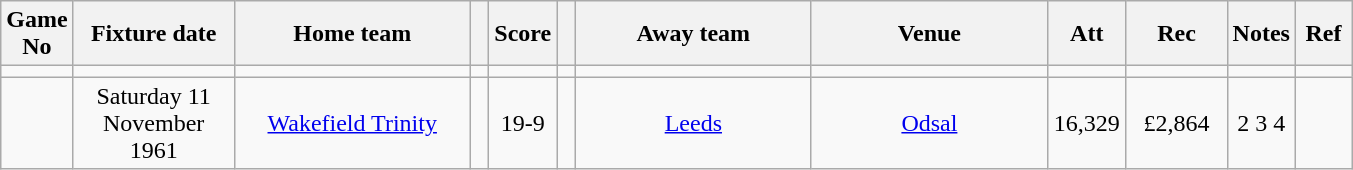<table class="wikitable" style="text-align:center;">
<tr>
<th width=20 abbr="No">Game No</th>
<th width=100 abbr="Date">Fixture date</th>
<th width=150 abbr="Home team">Home team</th>
<th width=5 abbr="space"></th>
<th width=20 abbr="Score">Score</th>
<th width=5 abbr="space"></th>
<th width=150 abbr="Away team">Away team</th>
<th width=150 abbr="Venue">Venue</th>
<th width=45 abbr="Att">Att</th>
<th width=60 abbr="Rec">Rec</th>
<th width=20 abbr="Notes">Notes</th>
<th width=30 abbr="Ref">Ref</th>
</tr>
<tr>
<td></td>
<td></td>
<td></td>
<td></td>
<td></td>
<td></td>
<td></td>
<td></td>
<td></td>
<td></td>
<td></td>
</tr>
<tr>
<td></td>
<td>Saturday 11 November 1961</td>
<td><a href='#'>Wakefield Trinity</a></td>
<td></td>
<td>19-9</td>
<td></td>
<td><a href='#'>Leeds</a></td>
<td><a href='#'>Odsal</a></td>
<td>16,329</td>
<td>£2,864</td>
<td>2 3 4</td>
<td></td>
</tr>
</table>
